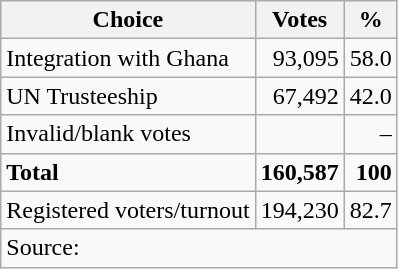<table class=wikitable style=text-align:right>
<tr>
<th>Choice</th>
<th>Votes</th>
<th>%</th>
</tr>
<tr>
<td align=left>Integration with Ghana</td>
<td>93,095</td>
<td>58.0</td>
</tr>
<tr>
<td align=left>UN Trusteeship</td>
<td>67,492</td>
<td>42.0</td>
</tr>
<tr>
<td align=left>Invalid/blank votes</td>
<td></td>
<td>–</td>
</tr>
<tr>
<td align=left><strong>Total</strong></td>
<td><strong>160,587</strong></td>
<td><strong>100</strong></td>
</tr>
<tr>
<td align=left>Registered voters/turnout</td>
<td>194,230</td>
<td>82.7</td>
</tr>
<tr>
<td align=left colspan=3>Source: </td>
</tr>
</table>
